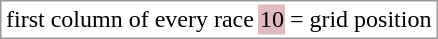<table border="0" style="border: 1px solid #999; background-color:#FFFFFF; text-align:center">
<tr>
<td>first column of every race</td>
<td style="background:#DFBBBF;">10</td>
<td>= grid position</td>
</tr>
</table>
